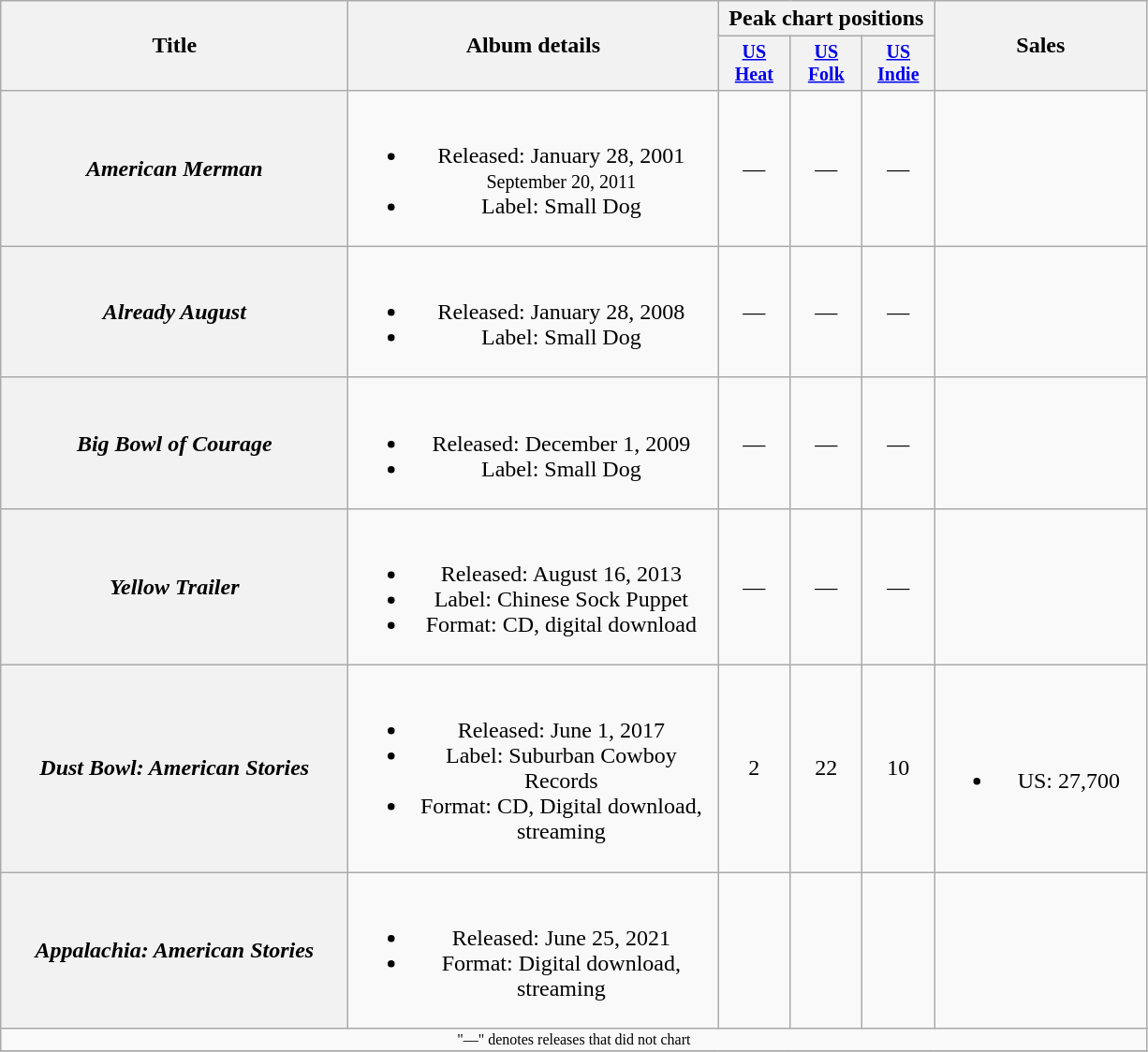<table class="wikitable plainrowheaders" style="text-align:center;">
<tr>
<th rowspan="2" style="width:15em;">Title</th>
<th rowspan="2" style="width:16em;">Album details</th>
<th colspan="3">Peak chart positions</th>
<th rowspan="2" style="width:9em;">Sales</th>
</tr>
<tr style="font-size:smaller;">
<th width="45"><a href='#'>US<br>Heat</a><br></th>
<th width="45"><a href='#'>US<br>Folk</a><br></th>
<th width="45"><a href='#'>US<br>Indie</a><br></th>
</tr>
<tr>
<th scope="row"><em>American Merman</em></th>
<td><br><ul><li>Released:  January 28, 2001<br><small>September 20, 2011</small></li><li>Label: Small Dog</li></ul></td>
<td>—</td>
<td>—</td>
<td>—</td>
<td></td>
</tr>
<tr>
<th scope="row"><em>Already August</em></th>
<td><br><ul><li>Released:  January 28, 2008</li><li>Label: Small Dog</li></ul></td>
<td>—</td>
<td>—</td>
<td>—</td>
<td></td>
</tr>
<tr>
<th scope="row"><em>Big Bowl of Courage</em></th>
<td><br><ul><li>Released:  December 1, 2009</li><li>Label: Small Dog</li></ul></td>
<td>—</td>
<td>—</td>
<td>—</td>
<td></td>
</tr>
<tr>
<th scope="row"><em>Yellow Trailer</em></th>
<td><br><ul><li>Released: August 16, 2013</li><li>Label: Chinese Sock Puppet</li><li>Format: CD, digital download</li></ul></td>
<td>—</td>
<td>—</td>
<td>—</td>
<td></td>
</tr>
<tr>
<th scope="row"><em>Dust Bowl: American Stories</em></th>
<td><br><ul><li>Released: June 1, 2017</li><li>Label: Suburban Cowboy Records</li><li>Format: CD, Digital download, streaming</li></ul></td>
<td>2</td>
<td>22</td>
<td>10</td>
<td><br><ul><li>US: 27,700</li></ul></td>
</tr>
<tr>
<th scope="row"><em>Appalachia: American Stories</em></th>
<td><br><ul><li>Released: June 25, 2021</li><li>Format: Digital download, streaming</li></ul></td>
<td></td>
<td></td>
<td></td>
<td></td>
</tr>
<tr>
<td colspan="6" style="font-size:8pt">"—" denotes releases that did not chart</td>
</tr>
<tr>
</tr>
</table>
